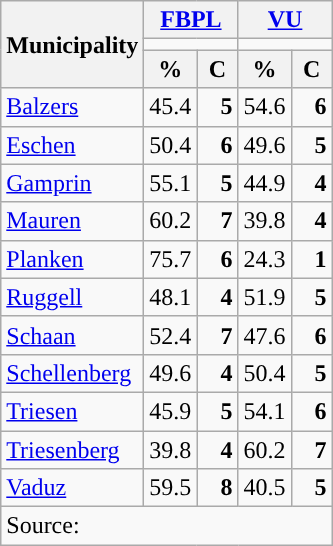<table class="wikitable">
<tr>
<th rowspan="3">Municipality</th>
<th colspan="2"><a href='#'>FBPL</a></th>
<th colspan="2"><a href='#'>VU</a></th>
</tr>
<tr>
<td colspan="2" style="color:inherit;background:"></td>
<td colspan="2"></td>
</tr>
<tr>
<th width=25>%</th>
<th width=20>C</th>
<th width=25>%</th>
<th width=20>C</th>
</tr>
<tr>
<td><a href='#'>Balzers</a></td>
<td style="text-align: right;">45.4</td>
<td style="text-align: right; font-weight: bold;">5</td>
<td style="text-align: right;">54.6</td>
<td style="text-align: right; font-weight: bold;">6</td>
</tr>
<tr>
<td><a href='#'>Eschen</a></td>
<td style="text-align: right;">50.4</td>
<td style="text-align: right; font-weight: bold;">6</td>
<td style="text-align: right;">49.6</td>
<td style="text-align: right; font-weight: bold;">5</td>
</tr>
<tr>
<td><a href='#'>Gamprin</a></td>
<td style="text-align: right;">55.1</td>
<td style="text-align: right; font-weight: bold;">5</td>
<td style="text-align: right;">44.9</td>
<td style="text-align: right; font-weight: bold;">4</td>
</tr>
<tr>
<td><a href='#'>Mauren</a></td>
<td style="text-align: right;">60.2</td>
<td style="text-align: right; font-weight: bold;">7</td>
<td style="text-align: right;">39.8</td>
<td style="text-align: right; font-weight: bold;">4</td>
</tr>
<tr>
<td><a href='#'>Planken</a></td>
<td style="text-align: right;">75.7</td>
<td style="text-align: right; font-weight: bold;">6</td>
<td style="text-align: right;">24.3</td>
<td style="text-align: right; font-weight: bold;">1</td>
</tr>
<tr>
<td><a href='#'>Ruggell</a></td>
<td style="text-align: right;">48.1</td>
<td style="text-align: right; font-weight: bold;">4</td>
<td style="text-align: right;">51.9</td>
<td style="text-align: right; font-weight: bold;">5</td>
</tr>
<tr>
<td><a href='#'>Schaan</a></td>
<td style="text-align: right;">52.4</td>
<td style="text-align: right; font-weight: bold;">7</td>
<td style="text-align: right;">47.6</td>
<td style="text-align: right; font-weight: bold;">6</td>
</tr>
<tr>
<td><a href='#'>Schellenberg</a></td>
<td style="text-align: right;">49.6</td>
<td style="text-align: right; font-weight: bold;">4</td>
<td style="text-align: right;">50.4</td>
<td style="text-align: right; font-weight: bold;">5</td>
</tr>
<tr>
<td><a href='#'>Triesen</a></td>
<td style="text-align: right;">45.9</td>
<td style="text-align: right; font-weight: bold;">5</td>
<td style="text-align: right;">54.1</td>
<td style="text-align: right; font-weight: bold;">6</td>
</tr>
<tr>
<td><a href='#'>Triesenberg</a></td>
<td style="text-align: right;">39.8</td>
<td style="text-align: right; font-weight: bold;">4</td>
<td style="text-align: right;">60.2</td>
<td style="text-align: right; font-weight: bold;">7</td>
</tr>
<tr>
<td><a href='#'>Vaduz</a></td>
<td style="text-align: right;">59.5</td>
<td style="text-align: right; font-weight: bold;">8</td>
<td style="text-align: right;">40.5</td>
<td style="text-align: right; font-weight: bold;">5</td>
</tr>
<tr>
<td colspan="5" align="left">Source: </td>
</tr>
</table>
